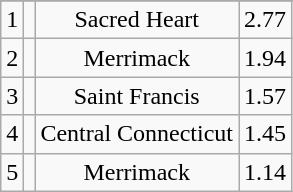<table class="wikitable sortable" style="text-align:center" style="font-size:90%;">
<tr>
</tr>
<tr>
<td>1</td>
<td></td>
<td>Sacred Heart</td>
<td>2.77</td>
</tr>
<tr>
<td>2</td>
<td></td>
<td>Merrimack</td>
<td>1.94</td>
</tr>
<tr>
<td>3</td>
<td></td>
<td>Saint Francis</td>
<td>1.57</td>
</tr>
<tr>
<td>4</td>
<td></td>
<td>Central Connecticut</td>
<td>1.45</td>
</tr>
<tr>
<td>5</td>
<td></td>
<td>Merrimack</td>
<td>1.14</td>
</tr>
</table>
